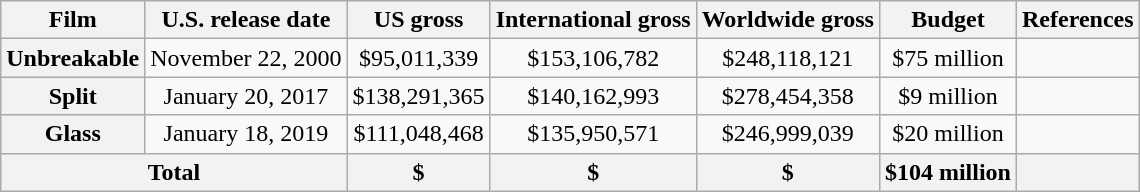<table class="wikitable" style="text-align:center">
<tr>
<th>Film</th>
<th>U.S. release date</th>
<th>US gross</th>
<th>International gross</th>
<th>Worldwide gross</th>
<th>Budget</th>
<th>References</th>
</tr>
<tr>
<th>Unbreakable</th>
<td>November 22, 2000</td>
<td>$95,011,339</td>
<td>$153,106,782</td>
<td>$248,118,121</td>
<td>$75 million</td>
<td></td>
</tr>
<tr>
<th>Split</th>
<td>January 20, 2017</td>
<td>$138,291,365</td>
<td>$140,162,993</td>
<td>$278,454,358</td>
<td>$9 million</td>
<td></td>
</tr>
<tr>
<th>Glass</th>
<td>January 18, 2019</td>
<td>$111,048,468</td>
<td>$135,950,571</td>
<td>$246,999,039</td>
<td>$20 million</td>
<td></td>
</tr>
<tr>
<th colspan="2">Total</th>
<th>$</th>
<th>$</th>
<th>$</th>
<th>$104 million</th>
<th></th>
</tr>
</table>
